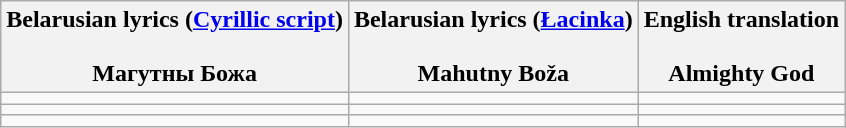<table class="wikitable">
<tr>
<th><strong>Belarusian lyrics (<a href='#'>Cyrillic script</a>)</strong><br><br>Магутны Божа</th>
<th>Belarusian lyrics (<a href='#'>Łacinka</a>)<br><br>Mahutny Boža</th>
<th><strong>English translation</strong><br><br><strong>Almighty God</strong></th>
</tr>
<tr>
<td></td>
<td></td>
<td></td>
</tr>
<tr>
<td></td>
<td></td>
<td></td>
</tr>
<tr>
<td></td>
<td></td>
<td></td>
</tr>
</table>
